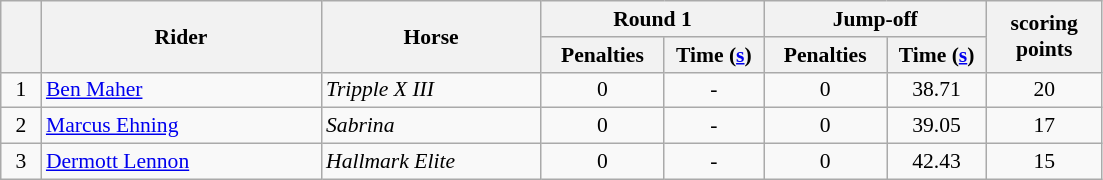<table class="wikitable" style="font-size: 90%">
<tr>
<th rowspan=2 width=20></th>
<th rowspan=2 width=180>Rider</th>
<th rowspan=2 width=140>Horse</th>
<th colspan=2>Round 1</th>
<th colspan=2>Jump-off</th>
<th rowspan=2 width=70>scoring<br>points</th>
</tr>
<tr>
<th width=75>Penalties</th>
<th width=60>Time (<a href='#'>s</a>)</th>
<th width=75>Penalties</th>
<th width=60>Time (<a href='#'>s</a>)</th>
</tr>
<tr>
<td align=center>1</td>
<td> <a href='#'>Ben Maher</a></td>
<td><em>Tripple X III</em></td>
<td align=center>0</td>
<td align=center>-</td>
<td align=center>0</td>
<td align=center>38.71</td>
<td align=center>20</td>
</tr>
<tr>
<td align=center>2</td>
<td> <a href='#'>Marcus Ehning</a></td>
<td><em>Sabrina</em></td>
<td align=center>0</td>
<td align=center>-</td>
<td align=center>0</td>
<td align=center>39.05</td>
<td align=center>17</td>
</tr>
<tr>
<td align=center>3</td>
<td> <a href='#'>Dermott Lennon</a></td>
<td><em>Hallmark Elite</em></td>
<td align=center>0</td>
<td align=center>-</td>
<td align=center>0</td>
<td align=center>42.43</td>
<td align=center>15</td>
</tr>
</table>
